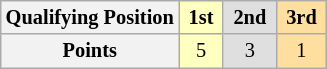<table class="wikitable" style="font-size:85%; text-align:center">
<tr>
<th>Qualifying Position</th>
<td style="background:#ffffbf;"> <strong>1st</strong> </td>
<td style="background:#dfdfdf;"> <strong>2nd</strong> </td>
<td style="background:#ffdf9f;"> <strong>3rd</strong> </td>
</tr>
<tr>
<th>Points</th>
<td style="background:#ffffbf;">5</td>
<td style="background:#dfdfdf;">3</td>
<td style="background:#ffdf9f;">1</td>
</tr>
</table>
